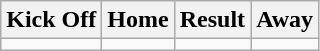<table class="wikitable" style="text-align: center">
<tr>
<th scope="col">Kick Off</th>
<th scope="col">Home</th>
<th scope="col">Result</th>
<th scope="col">Away</th>
</tr>
<tr>
<td></td>
<td></td>
<td></td>
<td></td>
</tr>
</table>
